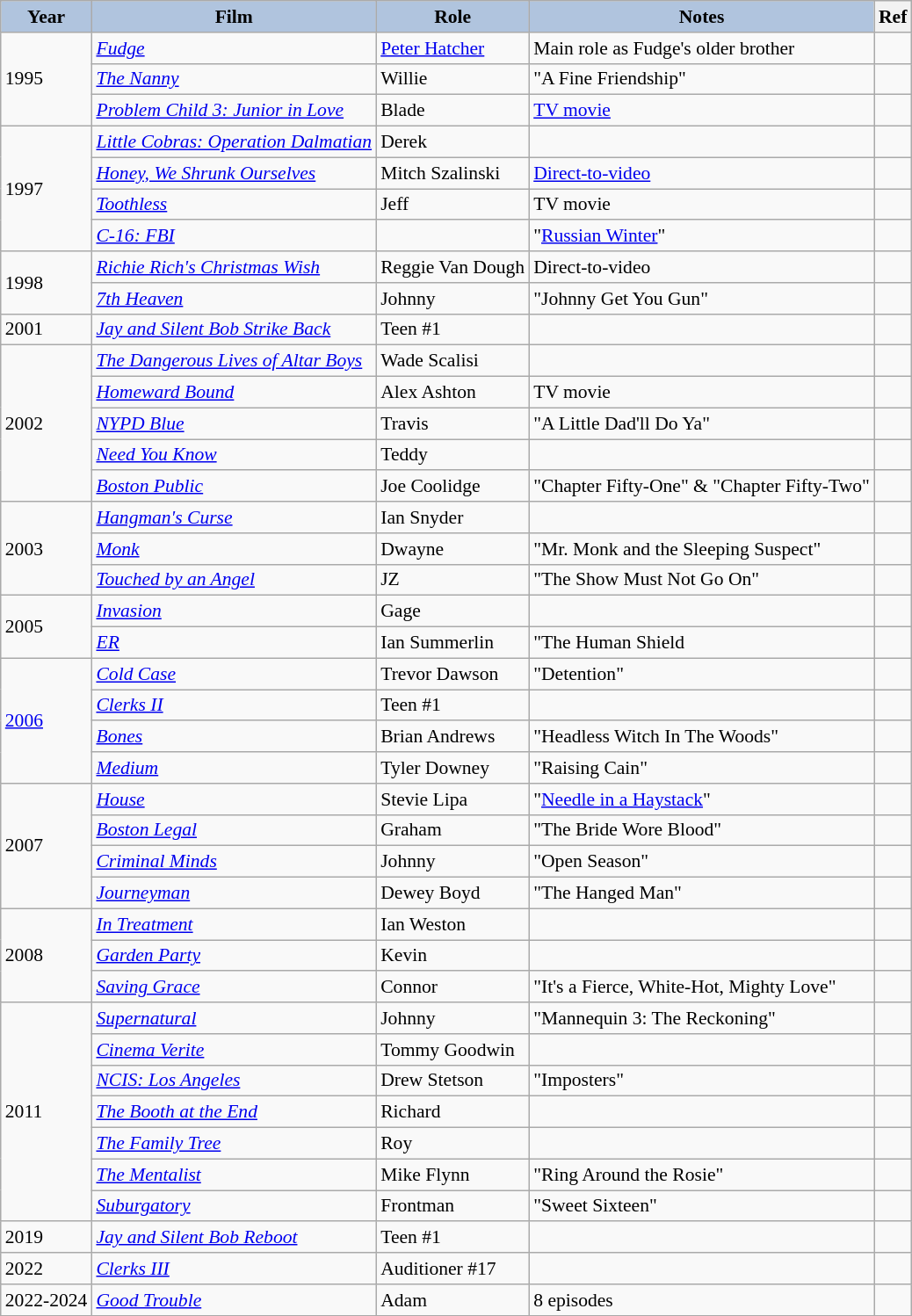<table class="wikitable" style="font-size:90%">
<tr style="text-align:center;">
<th style="background:#B0C4DE;">Year</th>
<th style="background:#B0C4DE;">Film</th>
<th style="background:#B0C4DE;">Role</th>
<th style="background:#B0C4DE;">Notes</th>
<th>Ref</th>
</tr>
<tr>
<td rowspan=3>1995</td>
<td><em><a href='#'>Fudge</a></em></td>
<td><a href='#'>Peter Hatcher</a></td>
<td>Main role as Fudge's older brother</td>
<td></td>
</tr>
<tr>
<td><em><a href='#'>The Nanny</a></em></td>
<td>Willie</td>
<td>"A Fine Friendship"</td>
<td></td>
</tr>
<tr>
<td><em><a href='#'>Problem Child 3: Junior in Love</a></em></td>
<td>Blade</td>
<td><a href='#'>TV movie</a></td>
<td></td>
</tr>
<tr>
<td rowspan=4>1997</td>
<td><em><a href='#'>Little Cobras: Operation Dalmatian</a></em></td>
<td>Derek</td>
<td></td>
<td></td>
</tr>
<tr>
<td><em><a href='#'>Honey, We Shrunk Ourselves</a></em></td>
<td>Mitch Szalinski</td>
<td><a href='#'>Direct-to-video</a></td>
<td></td>
</tr>
<tr>
<td><em><a href='#'>Toothless</a></em></td>
<td>Jeff</td>
<td>TV movie</td>
<td></td>
</tr>
<tr>
<td><em><a href='#'>C-16: FBI</a></em></td>
<td></td>
<td>"<a href='#'>Russian Winter</a>"</td>
<td></td>
</tr>
<tr>
<td rowspan=2>1998</td>
<td><em><a href='#'>Richie Rich's Christmas Wish</a></em></td>
<td>Reggie Van Dough</td>
<td>Direct-to-video</td>
<td></td>
</tr>
<tr>
<td><em><a href='#'>7th Heaven</a></em></td>
<td>Johnny</td>
<td>"Johnny Get You Gun"</td>
<td></td>
</tr>
<tr>
<td>2001</td>
<td><em><a href='#'>Jay and Silent Bob Strike Back</a></em></td>
<td>Teen #1</td>
<td></td>
<td></td>
</tr>
<tr>
<td rowspan=5>2002</td>
<td><em><a href='#'>The Dangerous Lives of Altar Boys</a></em></td>
<td>Wade Scalisi</td>
<td></td>
<td></td>
</tr>
<tr>
<td><em><a href='#'>Homeward Bound</a></em></td>
<td>Alex Ashton</td>
<td>TV movie</td>
<td></td>
</tr>
<tr>
<td><em><a href='#'>NYPD Blue</a></em></td>
<td>Travis</td>
<td>"A Little Dad'll Do Ya"</td>
<td></td>
</tr>
<tr>
<td><em><a href='#'>Need You Know</a></em></td>
<td>Teddy</td>
<td></td>
<td></td>
</tr>
<tr>
<td><em><a href='#'>Boston Public</a></em></td>
<td>Joe Coolidge</td>
<td>"Chapter Fifty-One" & "Chapter Fifty-Two"</td>
<td></td>
</tr>
<tr>
<td rowspan=3>2003</td>
<td><em><a href='#'>Hangman's Curse</a></em></td>
<td>Ian Snyder</td>
<td></td>
<td></td>
</tr>
<tr>
<td><em><a href='#'>Monk</a></em></td>
<td>Dwayne</td>
<td>"Mr. Monk and the Sleeping Suspect"</td>
<td></td>
</tr>
<tr>
<td><em><a href='#'>Touched by an Angel</a></em></td>
<td>JZ</td>
<td>"The Show Must Not Go On"</td>
<td></td>
</tr>
<tr>
<td rowspan=2>2005</td>
<td><em><a href='#'>Invasion</a></em></td>
<td>Gage</td>
<td></td>
<td></td>
</tr>
<tr>
<td><em><a href='#'>ER</a></em></td>
<td>Ian Summerlin</td>
<td>"The Human Shield</td>
<td></td>
</tr>
<tr>
<td rowspan=4><a href='#'>2006</a></td>
<td><em><a href='#'>Cold Case</a></em></td>
<td>Trevor Dawson</td>
<td>"Detention"</td>
<td></td>
</tr>
<tr>
<td><em><a href='#'>Clerks II</a></em></td>
<td>Teen #1</td>
<td></td>
<td></td>
</tr>
<tr>
<td><em><a href='#'>Bones</a></em></td>
<td>Brian Andrews</td>
<td>"Headless Witch In The Woods"</td>
<td></td>
</tr>
<tr>
<td><em><a href='#'>Medium</a></em></td>
<td>Tyler Downey</td>
<td>"Raising Cain"</td>
<td></td>
</tr>
<tr>
<td rowspan=4>2007</td>
<td><em><a href='#'>House</a></em></td>
<td>Stevie Lipa</td>
<td>"<a href='#'>Needle in a Haystack</a>"</td>
<td></td>
</tr>
<tr>
<td><em><a href='#'>Boston Legal</a></em></td>
<td>Graham</td>
<td>"The Bride Wore Blood"</td>
<td></td>
</tr>
<tr>
<td><em><a href='#'>Criminal Minds</a></em></td>
<td>Johnny</td>
<td>"Open Season"</td>
<td></td>
</tr>
<tr>
<td><em><a href='#'>Journeyman</a></em></td>
<td>Dewey Boyd</td>
<td>"The Hanged Man"</td>
<td></td>
</tr>
<tr>
<td rowspan=3>2008</td>
<td><em><a href='#'>In Treatment</a></em></td>
<td>Ian Weston</td>
<td></td>
<td></td>
</tr>
<tr>
<td><em><a href='#'>Garden Party</a></em></td>
<td>Kevin</td>
<td></td>
<td></td>
</tr>
<tr>
<td><em><a href='#'>Saving Grace</a></em></td>
<td>Connor</td>
<td>"It's a Fierce, White-Hot, Mighty Love"</td>
<td></td>
</tr>
<tr>
<td rowspan=7>2011</td>
<td><em><a href='#'>Supernatural</a></em></td>
<td>Johnny</td>
<td>"Mannequin 3: The Reckoning"</td>
<td></td>
</tr>
<tr>
<td><em><a href='#'>Cinema Verite</a></em></td>
<td>Tommy Goodwin</td>
<td></td>
<td></td>
</tr>
<tr>
<td><em><a href='#'>NCIS: Los Angeles</a></em></td>
<td>Drew Stetson</td>
<td>"Imposters"</td>
<td></td>
</tr>
<tr>
<td><em><a href='#'>The Booth at the End</a></em></td>
<td>Richard</td>
<td></td>
<td></td>
</tr>
<tr>
<td><em><a href='#'>The Family Tree</a></em></td>
<td>Roy</td>
<td></td>
<td></td>
</tr>
<tr>
<td><em><a href='#'>The Mentalist</a></em></td>
<td>Mike Flynn</td>
<td>"Ring Around the Rosie"</td>
<td></td>
</tr>
<tr>
<td><em><a href='#'>Suburgatory</a></em></td>
<td>Frontman</td>
<td>"Sweet Sixteen"</td>
<td></td>
</tr>
<tr>
<td>2019</td>
<td><em><a href='#'>Jay and Silent Bob Reboot</a></em></td>
<td>Teen #1</td>
<td></td>
<td></td>
</tr>
<tr>
<td>2022</td>
<td><em><a href='#'>Clerks III</a></em></td>
<td>Auditioner #17</td>
<td></td>
<td></td>
</tr>
<tr>
<td>2022-2024</td>
<td><em><a href='#'>Good Trouble</a></em></td>
<td>Adam</td>
<td>8 episodes</td>
<td></td>
</tr>
</table>
